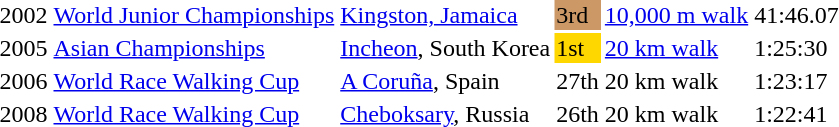<table>
<tr>
<td>2002</td>
<td><a href='#'>World Junior Championships</a></td>
<td><a href='#'>Kingston, Jamaica</a></td>
<td bgcolor=cc9966>3rd</td>
<td><a href='#'>10,000 m walk</a></td>
<td>41:46.07</td>
</tr>
<tr>
<td>2005</td>
<td><a href='#'>Asian Championships</a></td>
<td><a href='#'>Incheon</a>, South Korea</td>
<td bgcolor=gold>1st</td>
<td><a href='#'>20 km walk</a></td>
<td>1:25:30</td>
</tr>
<tr>
<td>2006</td>
<td><a href='#'>World Race Walking Cup</a></td>
<td><a href='#'>A Coruña</a>, Spain</td>
<td>27th</td>
<td>20 km walk</td>
<td>1:23:17</td>
</tr>
<tr>
<td>2008</td>
<td><a href='#'>World Race Walking Cup</a></td>
<td><a href='#'>Cheboksary</a>, Russia</td>
<td>26th</td>
<td>20 km walk</td>
<td>1:22:41</td>
</tr>
</table>
